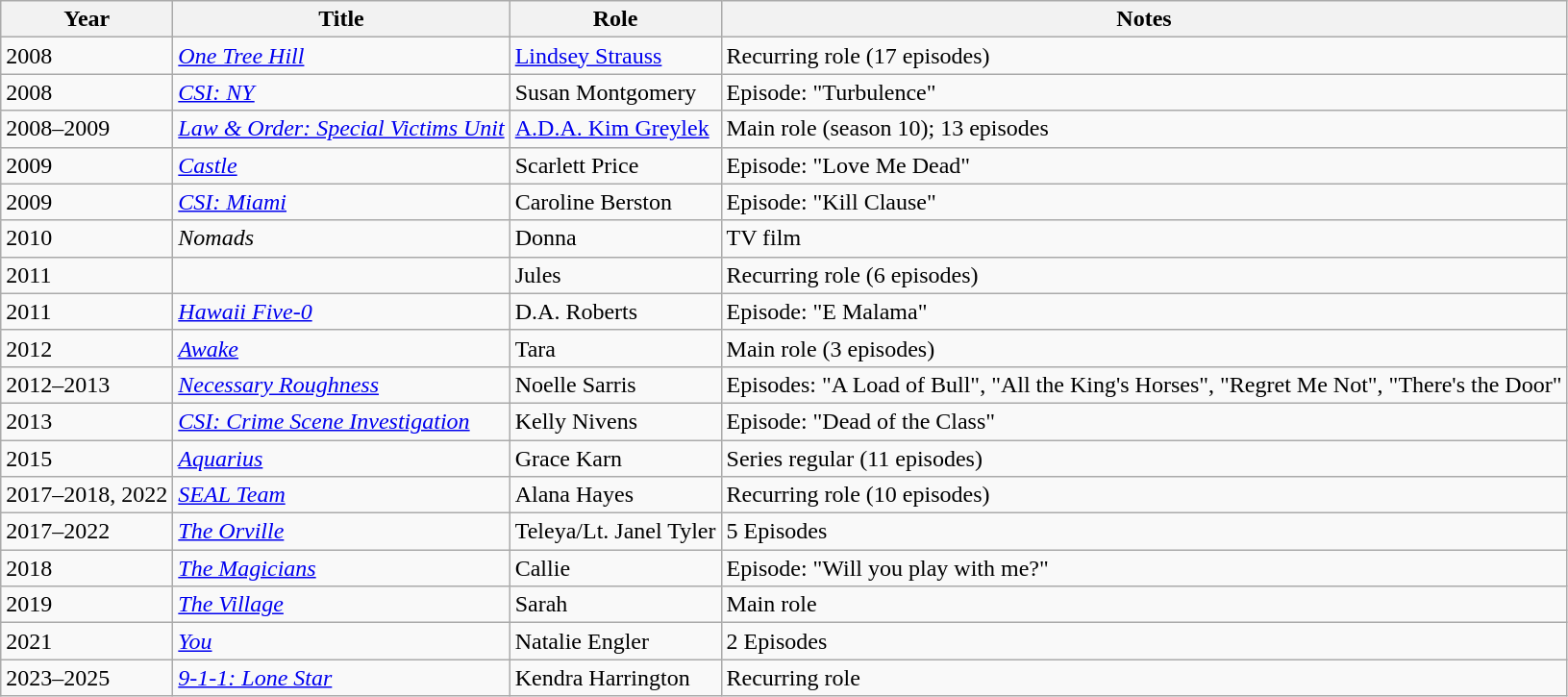<table class="wikitable sortable">
<tr>
<th>Year</th>
<th>Title</th>
<th>Role</th>
<th class="unsortable">Notes</th>
</tr>
<tr>
<td>2008</td>
<td><em><a href='#'>One Tree Hill</a></em></td>
<td><a href='#'>Lindsey Strauss</a></td>
<td>Recurring role (17 episodes)</td>
</tr>
<tr>
<td>2008</td>
<td><em><a href='#'>CSI: NY</a></em></td>
<td>Susan Montgomery</td>
<td>Episode: "Turbulence"</td>
</tr>
<tr>
<td>2008–2009</td>
<td><em><a href='#'>Law & Order: Special Victims Unit</a></em></td>
<td><a href='#'>A.D.A. Kim Greylek</a></td>
<td>Main role (season 10); 13 episodes</td>
</tr>
<tr>
<td>2009</td>
<td><em><a href='#'>Castle</a></em></td>
<td>Scarlett Price</td>
<td>Episode: "Love Me Dead"</td>
</tr>
<tr>
<td>2009</td>
<td><em><a href='#'>CSI: Miami</a></em></td>
<td>Caroline Berston</td>
<td>Episode: "Kill Clause"</td>
</tr>
<tr>
<td>2010</td>
<td><em>Nomads</em></td>
<td>Donna</td>
<td>TV film</td>
</tr>
<tr>
<td>2011</td>
<td><em></em></td>
<td>Jules</td>
<td>Recurring role (6 episodes)</td>
</tr>
<tr>
<td>2011</td>
<td><em><a href='#'>Hawaii Five-0</a></em></td>
<td>D.A. Roberts</td>
<td>Episode: "E Malama"</td>
</tr>
<tr>
<td>2012</td>
<td><em><a href='#'>Awake</a></em></td>
<td>Tara</td>
<td>Main role (3 episodes)</td>
</tr>
<tr>
<td>2012–2013</td>
<td><em><a href='#'>Necessary Roughness</a></em></td>
<td>Noelle Sarris</td>
<td>Episodes: "A Load of Bull", "All the King's Horses", "Regret Me Not", "There's the Door"</td>
</tr>
<tr>
<td>2013</td>
<td><em><a href='#'>CSI: Crime Scene Investigation</a></em></td>
<td>Kelly Nivens</td>
<td>Episode: "Dead of the Class"</td>
</tr>
<tr>
<td>2015</td>
<td><em><a href='#'>Aquarius</a></em></td>
<td>Grace Karn</td>
<td>Series regular (11 episodes)</td>
</tr>
<tr>
<td>2017–2018, 2022</td>
<td><em><a href='#'>SEAL Team</a></em></td>
<td>Alana Hayes</td>
<td>Recurring role (10 episodes)</td>
</tr>
<tr>
<td>2017–2022</td>
<td><em><a href='#'>The Orville</a></em></td>
<td>Teleya/Lt. Janel Tyler</td>
<td>5 Episodes</td>
</tr>
<tr>
<td>2018</td>
<td><a href='#'><em>The Magicians</em></a></td>
<td>Callie</td>
<td>Episode: "Will you play with me?"</td>
</tr>
<tr>
<td>2019</td>
<td><em><a href='#'>The Village</a></em></td>
<td>Sarah</td>
<td>Main role</td>
</tr>
<tr>
<td>2021</td>
<td><em><a href='#'>You</a></em></td>
<td>Natalie Engler</td>
<td>2 Episodes</td>
</tr>
<tr>
<td>2023–2025</td>
<td><em><a href='#'>9-1-1: Lone Star</a></em></td>
<td>Kendra Harrington</td>
<td>Recurring role</td>
</tr>
</table>
